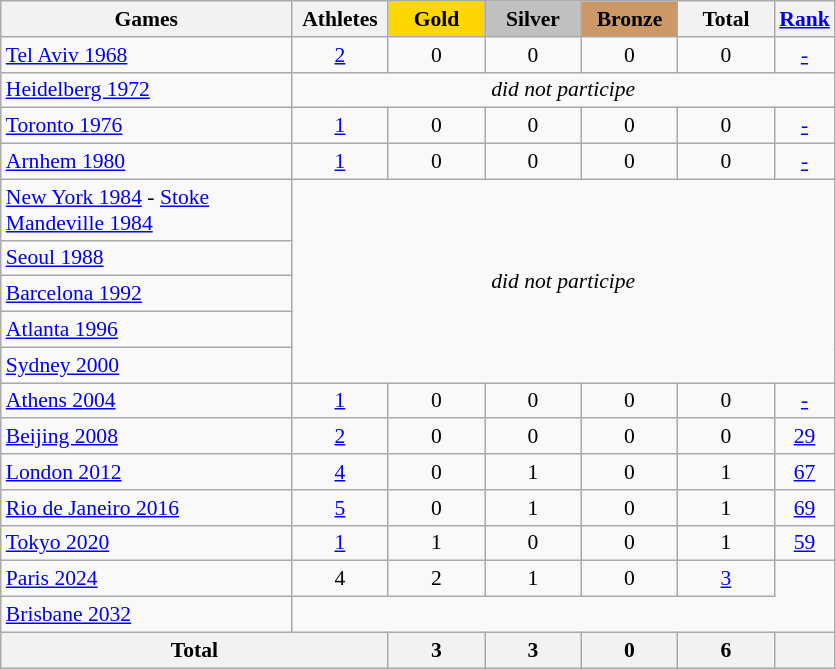<table class="wikitable" style="text-align:center; font-size:90%;">
<tr>
<th style="width:13em;">Games</th>
<th style="width:4em;">Athletes</th>
<th style="width:4em; background:gold;">Gold</th>
<th style="width:4em; background:silver;">Silver</th>
<th style="width:4em; background:#cc9966;">Bronze</th>
<th style="width:4em;">Total</th>
<th style="width:2em;"><a href='#'>Rank</a></th>
</tr>
<tr>
<td align=left> <a href='#'>Tel Aviv 1968</a></td>
<td><a href='#'>2</a></td>
<td>0</td>
<td>0</td>
<td>0</td>
<td>0</td>
<td><a href='#'>-</a></td>
</tr>
<tr>
<td align=left> <a href='#'>Heidelberg 1972</a></td>
<td colspan=6><em>did not participe</em></td>
</tr>
<tr>
<td align=left> <a href='#'>Toronto 1976</a></td>
<td><a href='#'>1</a></td>
<td>0</td>
<td>0</td>
<td>0</td>
<td>0</td>
<td><a href='#'>-</a></td>
</tr>
<tr>
<td align=left> <a href='#'>Arnhem 1980</a></td>
<td><a href='#'>1</a></td>
<td>0</td>
<td>0</td>
<td>0</td>
<td>0</td>
<td><a href='#'>-</a></td>
</tr>
<tr>
<td align=left> <a href='#'>New York 1984</a> -  <a href='#'>Stoke Mandeville 1984</a></td>
<td colspan=6; rowspan=5><em>did not participe</em></td>
</tr>
<tr>
<td align=left> <a href='#'>Seoul 1988</a></td>
</tr>
<tr>
<td align=left> <a href='#'>Barcelona 1992</a></td>
</tr>
<tr>
<td align=left> <a href='#'>Atlanta 1996</a></td>
</tr>
<tr>
<td align=left> <a href='#'>Sydney 2000</a></td>
</tr>
<tr>
<td align=left> <a href='#'>Athens 2004</a></td>
<td><a href='#'>1</a></td>
<td>0</td>
<td>0</td>
<td>0</td>
<td>0</td>
<td><a href='#'>-</a></td>
</tr>
<tr>
<td align=left> <a href='#'>Beijing 2008</a></td>
<td><a href='#'>2</a></td>
<td>0</td>
<td>0</td>
<td>0</td>
<td>0</td>
<td><a href='#'>29</a></td>
</tr>
<tr>
<td align=left> <a href='#'>London 2012</a></td>
<td><a href='#'>4</a></td>
<td>0</td>
<td>1</td>
<td>0</td>
<td>1</td>
<td><a href='#'>67</a></td>
</tr>
<tr>
<td align=left> <a href='#'>Rio de Janeiro 2016</a></td>
<td><a href='#'>5</a></td>
<td>0</td>
<td>1</td>
<td>0</td>
<td>1</td>
<td><a href='#'>69</a></td>
</tr>
<tr>
<td align=left> <a href='#'>Tokyo 2020</a></td>
<td><a href='#'>1</a></td>
<td>1</td>
<td>0</td>
<td>0</td>
<td>1</td>
<td><a href='#'>59</a></td>
</tr>
<tr>
<td align=left> <a href='#'>Paris 2024</a></td>
<td>4</td>
<td>2</td>
<td>1</td>
<td>0</td>
<td><a href='#'>3</a></td>
</tr>
<tr>
<td align=left> <a href='#'>Brisbane 2032</a></td>
</tr>
<tr>
<th colspan=2>Total</th>
<th>3</th>
<th>3</th>
<th>0</th>
<th>6</th>
<th><a href='#'></a></th>
</tr>
</table>
